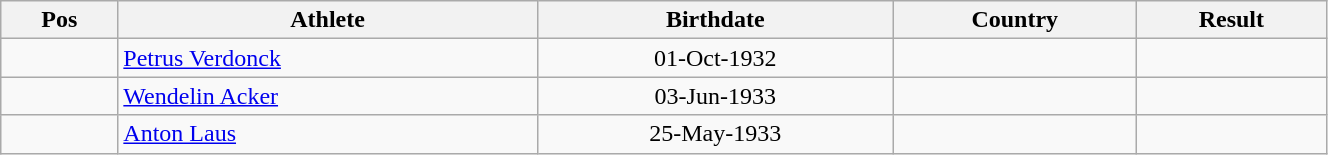<table class="wikitable"  style="text-align:center; width:70%;">
<tr>
<th>Pos</th>
<th>Athlete</th>
<th>Birthdate</th>
<th>Country</th>
<th>Result</th>
</tr>
<tr>
<td align=center></td>
<td align=left><a href='#'>Petrus Verdonck</a></td>
<td>01-Oct-1932</td>
<td align=left></td>
<td></td>
</tr>
<tr>
<td align=center></td>
<td align=left><a href='#'>Wendelin Acker</a></td>
<td>03-Jun-1933</td>
<td align=left></td>
<td></td>
</tr>
<tr>
<td align=center></td>
<td align=left><a href='#'>Anton Laus</a></td>
<td>25-May-1933</td>
<td align=left></td>
<td></td>
</tr>
</table>
